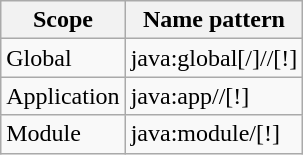<table class="wikitable">
<tr>
<th>Scope</th>
<th>Name pattern</th>
</tr>
<tr>
<td>Global</td>
<td>java:global[/<app-name>]/<module-name>/<bean-name>[!<fully-qualified-interface-name>]</td>
</tr>
<tr>
<td>Application</td>
<td>java:app/<module-name>/<bean-name>[!<fully-qualified-interface-name>]</td>
</tr>
<tr>
<td>Module</td>
<td>java:module/<bean-name>[!<fully-qualified-interface-name>]</td>
</tr>
</table>
